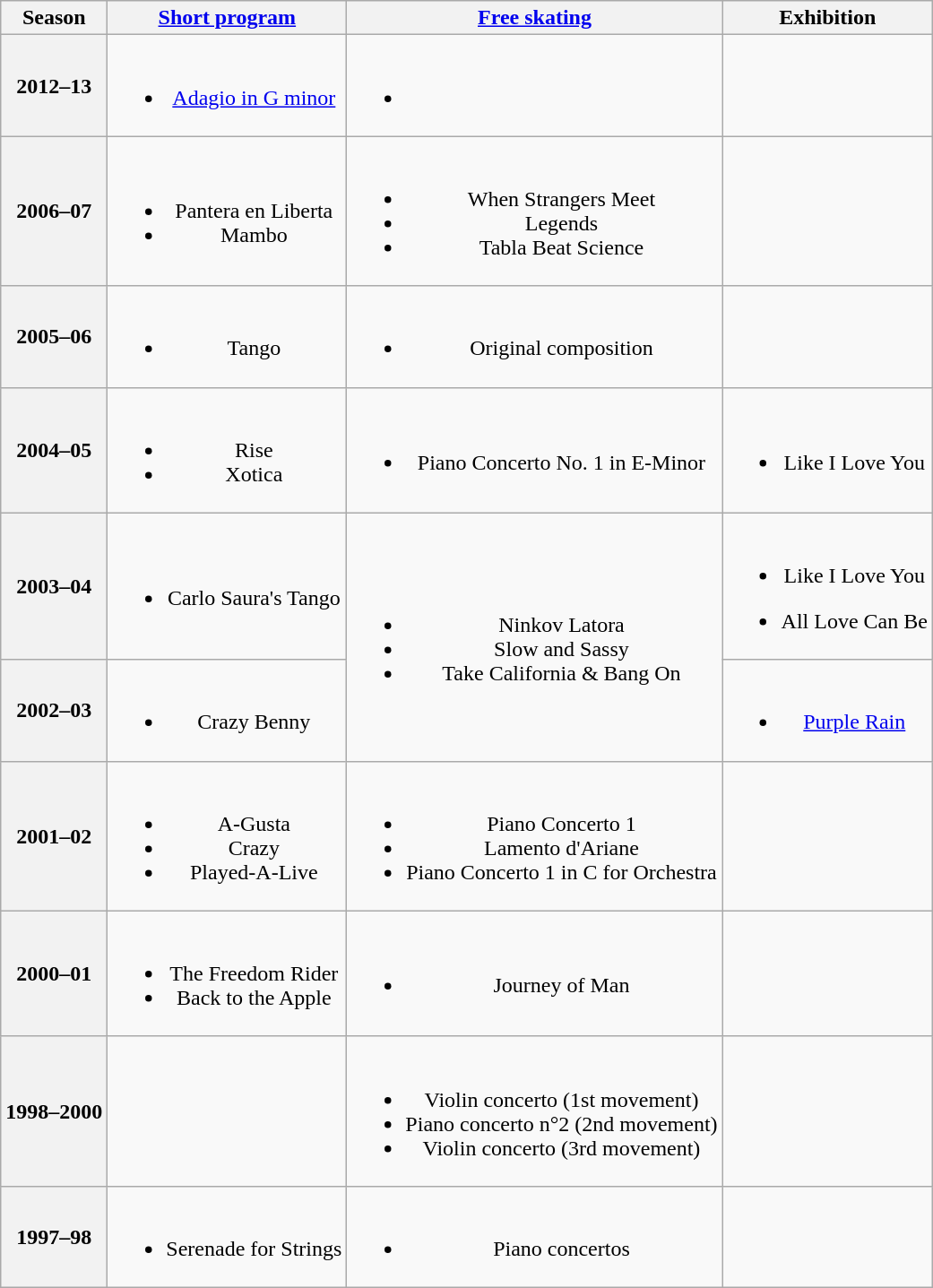<table class=wikitable style=text-align:center>
<tr>
<th>Season</th>
<th><a href='#'>Short program</a></th>
<th><a href='#'>Free skating</a></th>
<th>Exhibition</th>
</tr>
<tr>
<th>2012–13 <br> </th>
<td><br><ul><li><a href='#'>Adagio in G minor</a> <br></li></ul></td>
<td><br><ul><li></li></ul></td>
<td></td>
</tr>
<tr>
<th>2006–07 <br> </th>
<td><br><ul><li>Pantera en Liberta <br></li><li>Mambo <br></li></ul></td>
<td><br><ul><li>When Strangers Meet <br></li><li>Legends <br></li><li>Tabla Beat Science <br></li></ul></td>
<td></td>
</tr>
<tr>
<th>2005–06 <br> </th>
<td><br><ul><li>Tango <br></li></ul></td>
<td><br><ul><li>Original composition <br></li></ul></td>
<td></td>
</tr>
<tr>
<th>2004–05 <br> </th>
<td><br><ul><li>Rise <br></li><li>Xotica <br></li></ul></td>
<td><br><ul><li>Piano Concerto No. 1 in E-Minor <br></li></ul></td>
<td><br><ul><li>Like I Love You <br></li></ul></td>
</tr>
<tr>
<th>2003–04 <br> </th>
<td><br><ul><li>Carlo Saura's Tango <br></li></ul></td>
<td rowspan=2><br><ul><li>Ninkov Latora <br></li><li>Slow and Sassy <br></li><li>Take California & Bang On <br></li></ul></td>
<td><br><ul><li>Like I Love You <br></li></ul><ul><li>All Love Can Be <br></li></ul></td>
</tr>
<tr>
<th>2002–03 <br> </th>
<td><br><ul><li>Crazy Benny <br></li></ul></td>
<td><br><ul><li><a href='#'>Purple Rain</a> <br></li></ul></td>
</tr>
<tr>
<th>2001–02 <br> </th>
<td><br><ul><li>A-Gusta</li><li>Crazy</li><li>Played-A-Live <br></li></ul></td>
<td><br><ul><li>Piano Concerto 1 <br></li><li>Lamento d'Ariane <br></li><li>Piano Concerto 1 in C for Orchestra <br></li></ul></td>
<td></td>
</tr>
<tr>
<th>2000–01 <br> </th>
<td><br><ul><li>The Freedom Rider <br></li><li>Back to the Apple <br></li></ul></td>
<td><br><ul><li>Journey of Man <br></li></ul></td>
<td></td>
</tr>
<tr>
<th>1998–2000</th>
<td></td>
<td><br><ul><li>Violin concerto (1st movement) <br></li><li>Piano concerto n°2 (2nd movement) <br></li><li>Violin concerto (3rd movement) <br></li></ul></td>
<td></td>
</tr>
<tr>
<th>1997–98 <br> </th>
<td><br><ul><li>Serenade for Strings <br></li></ul></td>
<td><br><ul><li>Piano concertos <br></li></ul></td>
<td></td>
</tr>
</table>
